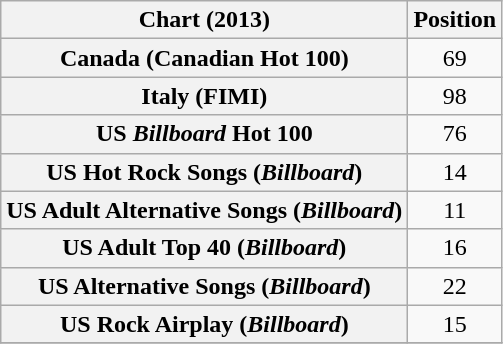<table class="wikitable plainrowheaders sortable" style="text-align:center;">
<tr>
<th>Chart (2013)</th>
<th>Position</th>
</tr>
<tr>
<th scope="row">Canada (Canadian Hot 100)</th>
<td>69</td>
</tr>
<tr>
<th scope="row">Italy (FIMI)</th>
<td>98</td>
</tr>
<tr>
<th scope="row">US <em>Billboard</em> Hot 100</th>
<td>76</td>
</tr>
<tr>
<th scope="row">US Hot Rock Songs (<em>Billboard</em>)</th>
<td>14</td>
</tr>
<tr>
<th scope="row">US Adult Alternative Songs (<em>Billboard</em>)</th>
<td style="text-align:center;">11</td>
</tr>
<tr>
<th scope="row">US Adult Top 40 (<em>Billboard</em>)</th>
<td>16</td>
</tr>
<tr>
<th scope="row">US Alternative Songs (<em>Billboard</em>)</th>
<td style="text-align:center;">22</td>
</tr>
<tr>
<th scope="row">US Rock Airplay (<em>Billboard</em>)</th>
<td style="text-align:center;">15</td>
</tr>
<tr>
</tr>
</table>
